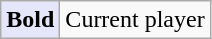<table class=wikitable>
<tr>
<td bgcolor=E6E6FA><strong>Bold</strong></td>
<td>Current player</td>
</tr>
</table>
